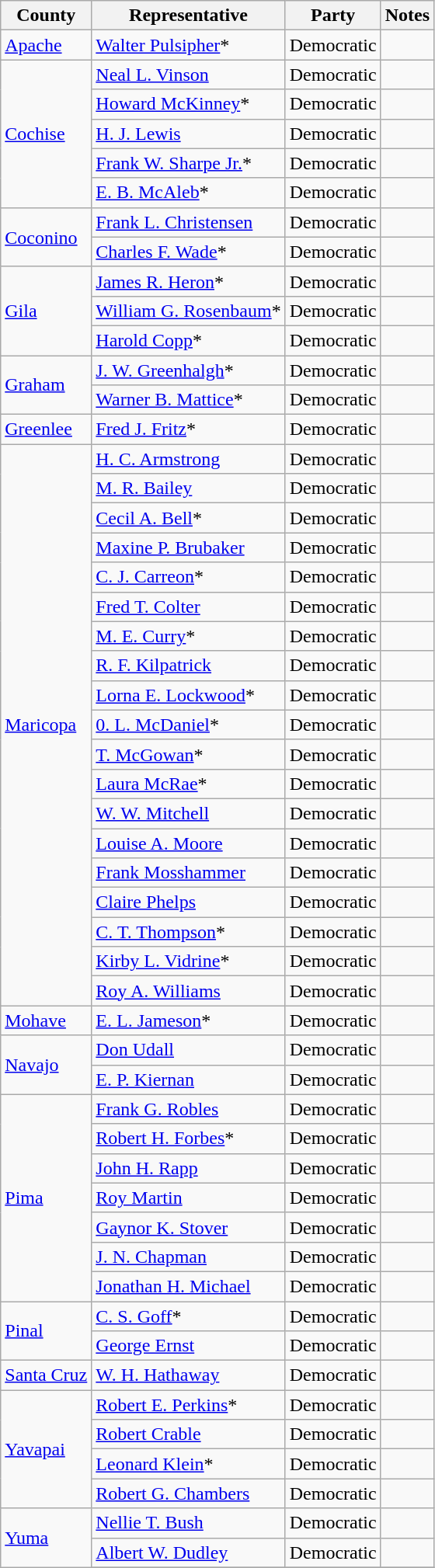<table class=wikitable>
<tr>
<th>County</th>
<th>Representative</th>
<th>Party</th>
<th>Notes</th>
</tr>
<tr>
<td><a href='#'>Apache</a></td>
<td><a href='#'>Walter Pulsipher</a>*</td>
<td>Democratic</td>
<td></td>
</tr>
<tr>
<td rowspan="5"><a href='#'>Cochise</a></td>
<td><a href='#'>Neal L. Vinson</a></td>
<td>Democratic</td>
<td></td>
</tr>
<tr>
<td><a href='#'>Howard McKinney</a>*</td>
<td>Democratic</td>
<td></td>
</tr>
<tr>
<td><a href='#'>H. J. Lewis</a></td>
<td>Democratic</td>
<td></td>
</tr>
<tr>
<td><a href='#'>Frank W. Sharpe Jr.</a>*</td>
<td>Democratic</td>
<td></td>
</tr>
<tr>
<td><a href='#'>E. B. McAleb</a>*</td>
<td>Democratic</td>
<td></td>
</tr>
<tr>
<td rowspan="2"><a href='#'>Coconino</a></td>
<td><a href='#'>Frank L. Christensen</a></td>
<td>Democratic</td>
<td></td>
</tr>
<tr>
<td><a href='#'>Charles F. Wade</a>*</td>
<td>Democratic</td>
<td></td>
</tr>
<tr>
<td rowspan="3"><a href='#'>Gila</a></td>
<td><a href='#'>James R. Heron</a>*</td>
<td>Democratic</td>
<td></td>
</tr>
<tr>
<td><a href='#'>William G. Rosenbaum</a>*</td>
<td>Democratic</td>
<td></td>
</tr>
<tr>
<td><a href='#'>Harold Copp</a>*</td>
<td>Democratic</td>
<td></td>
</tr>
<tr>
<td rowspan="2"><a href='#'>Graham</a></td>
<td><a href='#'>J. W. Greenhalgh</a>*</td>
<td>Democratic</td>
<td></td>
</tr>
<tr>
<td><a href='#'>Warner B. Mattice</a>*</td>
<td>Democratic</td>
<td></td>
</tr>
<tr>
<td><a href='#'>Greenlee</a></td>
<td><a href='#'>Fred J. Fritz</a>*</td>
<td>Democratic</td>
<td></td>
</tr>
<tr>
<td rowspan="19"><a href='#'>Maricopa</a></td>
<td><a href='#'>H. C. Armstrong</a></td>
<td>Democratic</td>
<td></td>
</tr>
<tr>
<td><a href='#'>M. R. Bailey</a></td>
<td>Democratic</td>
<td></td>
</tr>
<tr>
<td><a href='#'>Cecil A. Bell</a>*</td>
<td>Democratic</td>
<td></td>
</tr>
<tr>
<td><a href='#'>Maxine P. Brubaker</a></td>
<td>Democratic</td>
<td></td>
</tr>
<tr>
<td><a href='#'>C. J. Carreon</a>*</td>
<td>Democratic</td>
<td></td>
</tr>
<tr>
<td><a href='#'>Fred T. Colter</a></td>
<td>Democratic</td>
<td></td>
</tr>
<tr>
<td><a href='#'>M. E. Curry</a>*</td>
<td>Democratic</td>
<td></td>
</tr>
<tr>
<td><a href='#'>R. F. Kilpatrick</a></td>
<td>Democratic</td>
<td></td>
</tr>
<tr>
<td><a href='#'>Lorna E. Lockwood</a>*</td>
<td>Democratic</td>
<td></td>
</tr>
<tr>
<td><a href='#'>0. L. McDaniel</a>*</td>
<td>Democratic</td>
<td></td>
</tr>
<tr>
<td><a href='#'>T. McGowan</a>*</td>
<td>Democratic</td>
<td></td>
</tr>
<tr>
<td><a href='#'>Laura McRae</a>*</td>
<td>Democratic</td>
<td></td>
</tr>
<tr>
<td><a href='#'>W. W. Mitchell</a></td>
<td>Democratic</td>
<td></td>
</tr>
<tr>
<td><a href='#'>Louise A. Moore</a></td>
<td>Democratic</td>
<td></td>
</tr>
<tr>
<td><a href='#'>Frank Mosshammer</a></td>
<td>Democratic</td>
<td></td>
</tr>
<tr>
<td><a href='#'>Claire Phelps</a></td>
<td>Democratic</td>
<td></td>
</tr>
<tr>
<td><a href='#'>C. T. Thompson</a>*</td>
<td>Democratic</td>
<td></td>
</tr>
<tr>
<td><a href='#'>Kirby L. Vidrine</a>*</td>
<td>Democratic</td>
<td></td>
</tr>
<tr>
<td><a href='#'>Roy A. Williams</a></td>
<td>Democratic</td>
<td></td>
</tr>
<tr>
<td><a href='#'>Mohave</a></td>
<td><a href='#'>E. L. Jameson</a>*</td>
<td>Democratic</td>
<td></td>
</tr>
<tr>
<td rowspan="2"><a href='#'>Navajo</a></td>
<td><a href='#'>Don Udall</a></td>
<td>Democratic</td>
<td></td>
</tr>
<tr>
<td><a href='#'>E. P. Kiernan</a></td>
<td>Democratic</td>
<td></td>
</tr>
<tr>
<td rowspan="7"><a href='#'>Pima</a></td>
<td><a href='#'>Frank G. Robles</a></td>
<td>Democratic</td>
<td></td>
</tr>
<tr>
<td><a href='#'>Robert H. Forbes</a>*</td>
<td>Democratic</td>
<td></td>
</tr>
<tr>
<td><a href='#'>John H. Rapp</a></td>
<td>Democratic</td>
<td></td>
</tr>
<tr>
<td><a href='#'>Roy Martin</a></td>
<td>Democratic</td>
<td></td>
</tr>
<tr>
<td><a href='#'>Gaynor K. Stover</a></td>
<td>Democratic</td>
<td></td>
</tr>
<tr>
<td><a href='#'>J. N. Chapman</a></td>
<td>Democratic</td>
<td></td>
</tr>
<tr>
<td><a href='#'>Jonathan H. Michael</a></td>
<td>Democratic</td>
<td></td>
</tr>
<tr>
<td rowspan="2"><a href='#'>Pinal</a></td>
<td><a href='#'>C. S. Goff</a>*</td>
<td>Democratic</td>
<td></td>
</tr>
<tr>
<td><a href='#'>George Ernst</a></td>
<td>Democratic</td>
<td></td>
</tr>
<tr>
<td><a href='#'>Santa Cruz</a></td>
<td><a href='#'>W. H. Hathaway</a></td>
<td>Democratic</td>
<td></td>
</tr>
<tr>
<td rowspan="4"><a href='#'>Yavapai</a></td>
<td><a href='#'>Robert E. Perkins</a>*</td>
<td>Democratic</td>
<td></td>
</tr>
<tr>
<td><a href='#'>Robert Crable</a></td>
<td>Democratic</td>
<td></td>
</tr>
<tr>
<td><a href='#'>Leonard Klein</a>*</td>
<td>Democratic</td>
<td></td>
</tr>
<tr>
<td><a href='#'>Robert G. Chambers</a></td>
<td>Democratic</td>
<td></td>
</tr>
<tr>
<td rowspan="3"><a href='#'>Yuma</a></td>
<td><a href='#'>Nellie T. Bush</a></td>
<td>Democratic</td>
<td></td>
</tr>
<tr>
<td><a href='#'>Albert W. Dudley</a></td>
<td>Democratic</td>
<td></td>
</tr>
<tr>
</tr>
</table>
